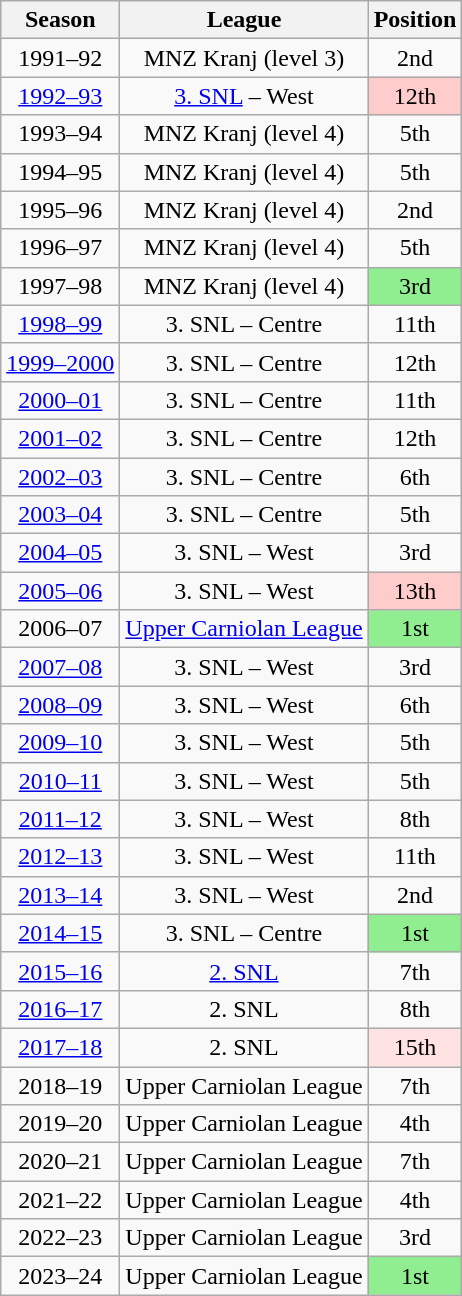<table class="wikitable" style="text-align: center">
<tr>
<th>Season</th>
<th>League</th>
<th>Position</th>
</tr>
<tr>
<td>1991–92</td>
<td>MNZ Kranj (level 3)</td>
<td>2nd</td>
</tr>
<tr>
<td><a href='#'>1992–93</a></td>
<td><a href='#'>3. SNL</a> – West</td>
<td style="background: #FFCCCC;">12th</td>
</tr>
<tr>
<td>1993–94</td>
<td>MNZ Kranj (level 4)</td>
<td>5th</td>
</tr>
<tr>
<td>1994–95</td>
<td>MNZ Kranj (level 4)</td>
<td>5th</td>
</tr>
<tr>
<td>1995–96</td>
<td>MNZ Kranj (level 4)</td>
<td>2nd</td>
</tr>
<tr>
<td>1996–97</td>
<td>MNZ Kranj (level 4)</td>
<td>5th</td>
</tr>
<tr>
<td>1997–98</td>
<td>MNZ Kranj (level 4)</td>
<td style="background: #90EE90;">3rd</td>
</tr>
<tr>
<td><a href='#'>1998–99</a></td>
<td>3. SNL – Centre</td>
<td>11th</td>
</tr>
<tr>
<td><a href='#'>1999–2000</a></td>
<td>3. SNL – Centre</td>
<td>12th</td>
</tr>
<tr>
<td><a href='#'>2000–01</a></td>
<td>3. SNL – Centre</td>
<td>11th</td>
</tr>
<tr>
<td><a href='#'>2001–02</a></td>
<td>3. SNL – Centre</td>
<td>12th</td>
</tr>
<tr>
<td><a href='#'>2002–03</a></td>
<td>3. SNL – Centre</td>
<td>6th</td>
</tr>
<tr>
<td><a href='#'>2003–04</a></td>
<td>3. SNL – Centre</td>
<td>5th</td>
</tr>
<tr>
<td><a href='#'>2004–05</a></td>
<td>3. SNL – West</td>
<td>3rd</td>
</tr>
<tr>
<td><a href='#'>2005–06</a></td>
<td>3. SNL – West</td>
<td style="background: #FFCCCC;">13th</td>
</tr>
<tr>
<td>2006–07</td>
<td><a href='#'>Upper Carniolan League</a></td>
<td style="background: #90EE90;">1st</td>
</tr>
<tr>
<td><a href='#'>2007–08</a></td>
<td>3. SNL – West</td>
<td>3rd</td>
</tr>
<tr>
<td><a href='#'>2008–09</a></td>
<td>3. SNL – West</td>
<td>6th</td>
</tr>
<tr>
<td><a href='#'>2009–10</a></td>
<td>3. SNL – West</td>
<td>5th</td>
</tr>
<tr>
<td><a href='#'>2010–11</a></td>
<td>3. SNL – West</td>
<td>5th</td>
</tr>
<tr>
<td><a href='#'>2011–12</a></td>
<td>3. SNL – West</td>
<td>8th</td>
</tr>
<tr>
<td><a href='#'>2012–13</a></td>
<td>3. SNL – West</td>
<td>11th</td>
</tr>
<tr>
<td><a href='#'>2013–14</a></td>
<td>3. SNL – West</td>
<td>2nd</td>
</tr>
<tr>
<td><a href='#'>2014–15</a></td>
<td>3. SNL – Centre</td>
<td style="background: #90EE90;">1st</td>
</tr>
<tr>
<td><a href='#'>2015–16</a></td>
<td><a href='#'>2. SNL</a></td>
<td>7th</td>
</tr>
<tr>
<td><a href='#'>2016–17</a></td>
<td>2. SNL</td>
<td>8th</td>
</tr>
<tr>
<td><a href='#'>2017–18</a></td>
<td>2. SNL</td>
<td style="background: #ffe2e2;">15th</td>
</tr>
<tr>
<td>2018–19</td>
<td>Upper Carniolan League</td>
<td>7th</td>
</tr>
<tr>
<td>2019–20</td>
<td>Upper Carniolan League</td>
<td>4th</td>
</tr>
<tr>
<td>2020–21</td>
<td>Upper Carniolan League</td>
<td>7th</td>
</tr>
<tr>
<td>2021–22</td>
<td>Upper Carniolan League</td>
<td>4th</td>
</tr>
<tr>
<td>2022–23</td>
<td>Upper Carniolan League</td>
<td>3rd</td>
</tr>
<tr>
<td>2023–24</td>
<td>Upper Carniolan League</td>
<td style="background: #90EE90;">1st</td>
</tr>
</table>
